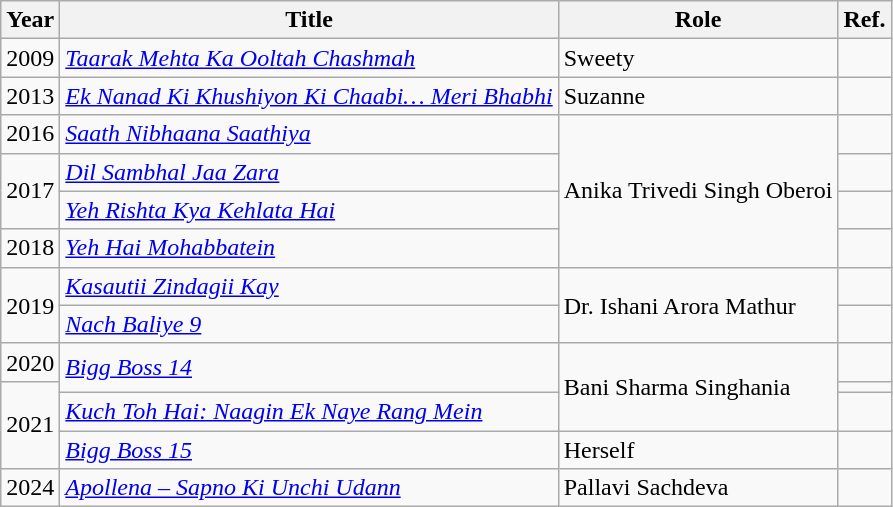<table class="wikitable sortable">
<tr>
<th>Year</th>
<th>Title</th>
<th>Role</th>
<th class="unsortable">Ref.</th>
</tr>
<tr>
<td>2009</td>
<td><em><a href='#'>Taarak Mehta Ka Ooltah Chashmah</a></em></td>
<td>Sweety</td>
<td style="text-align:center;"></td>
</tr>
<tr>
<td>2013</td>
<td><em><a href='#'>Ek Nanad Ki Khushiyon Ki Chaabi… Meri Bhabhi</a></em></td>
<td>Suzanne</td>
<td style="text-align:center;"></td>
</tr>
<tr>
<td>2016</td>
<td><em><a href='#'>Saath Nibhaana Saathiya</a></em></td>
<td rowspan="4">Anika Trivedi Singh Oberoi</td>
<td style="text-align:center;"></td>
</tr>
<tr>
<td rowspan="2">2017</td>
<td><em><a href='#'>Dil Sambhal Jaa Zara</a></em></td>
<td style="text-align:center;"></td>
</tr>
<tr>
<td><em><a href='#'>Yeh Rishta Kya Kehlata Hai</a></em></td>
<td style="text-align:center;"></td>
</tr>
<tr>
<td>2018</td>
<td><em><a href='#'>Yeh Hai Mohabbatein</a></em></td>
<td style="text-align:center;"></td>
</tr>
<tr>
<td rowspan="2">2019</td>
<td><em><a href='#'>Kasautii Zindagii Kay</a></em></td>
<td rowspan="2">Dr. Ishani Arora Mathur</td>
<td style="text-align:center;"></td>
</tr>
<tr>
<td><em><a href='#'>Nach Baliye 9</a></em></td>
<td style="text-align:center;"></td>
</tr>
<tr>
<td>2020</td>
<td rowspan="2"><em><a href='#'>Bigg Boss 14</a></em></td>
<td rowspan="3">Bani Sharma Singhania</td>
<td style="text-align:center;"></td>
</tr>
<tr>
<td rowspan="3">2021</td>
<td style="text-align:center;"></td>
</tr>
<tr>
<td><em><a href='#'>Kuch Toh Hai: Naagin Ek Naye Rang Mein</a></em></td>
<td style="text-align:center;"></td>
</tr>
<tr>
<td><em><a href='#'>Bigg Boss 15</a></em></td>
<td>Herself</td>
<td></td>
</tr>
<tr>
<td>2024</td>
<td><em><a href='#'>Apollena – Sapno Ki Unchi Udann</a></em></td>
<td>Pallavi Sachdeva</td>
<td style="text-align:center;"></td>
</tr>
</table>
